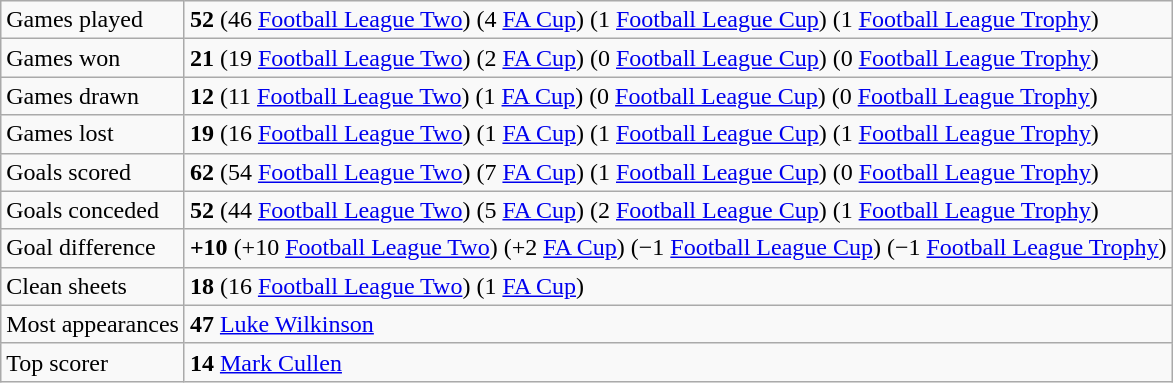<table class="wikitable">
<tr>
<td>Games played</td>
<td><strong>52</strong> (46 <a href='#'>Football League Two</a>) (4 <a href='#'>FA Cup</a>) (1 <a href='#'>Football League Cup</a>) (1 <a href='#'>Football League Trophy</a>)</td>
</tr>
<tr>
<td>Games won</td>
<td><strong>21</strong> (19 <a href='#'>Football League Two</a>) (2 <a href='#'>FA Cup</a>) (0 <a href='#'>Football League Cup</a>) (0 <a href='#'>Football League Trophy</a>)</td>
</tr>
<tr>
<td>Games drawn</td>
<td><strong>12</strong> (11 <a href='#'>Football League Two</a>) (1 <a href='#'>FA Cup</a>) (0 <a href='#'>Football League Cup</a>) (0 <a href='#'>Football League Trophy</a>)</td>
</tr>
<tr>
<td>Games lost</td>
<td><strong>19</strong> (16 <a href='#'>Football League Two</a>) (1 <a href='#'>FA Cup</a>) (1 <a href='#'>Football League Cup</a>) (1 <a href='#'>Football League Trophy</a>)</td>
</tr>
<tr>
<td>Goals scored</td>
<td><strong>62</strong> (54 <a href='#'>Football League Two</a>) (7 <a href='#'>FA Cup</a>) (1 <a href='#'>Football League Cup</a>) (0 <a href='#'>Football League Trophy</a>)</td>
</tr>
<tr>
<td>Goals conceded</td>
<td><strong>52</strong> (44 <a href='#'>Football League Two</a>) (5 <a href='#'>FA Cup</a>) (2 <a href='#'>Football League Cup</a>) (1 <a href='#'>Football League Trophy</a>)</td>
</tr>
<tr>
<td>Goal difference</td>
<td><strong>+10</strong> (+10 <a href='#'>Football League Two</a>) (+2 <a href='#'>FA Cup</a>) (−1 <a href='#'>Football League Cup</a>) (−1 <a href='#'>Football League Trophy</a>)</td>
</tr>
<tr>
<td>Clean sheets</td>
<td><strong>18</strong> (16 <a href='#'>Football League Two</a>) (1 <a href='#'>FA Cup</a>)</td>
</tr>
<tr>
<td>Most appearances</td>
<td><strong>47</strong>  <a href='#'>Luke Wilkinson</a></td>
</tr>
<tr>
<td>Top scorer</td>
<td><strong>14</strong>  <a href='#'>Mark Cullen</a></td>
</tr>
</table>
